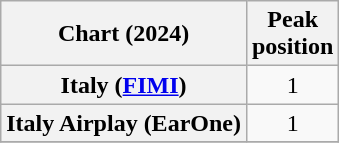<table class="wikitable sortable plainrowheaders" style="text-align:center">
<tr>
<th scope="col">Chart (2024)</th>
<th scope="col">Peak<br>position</th>
</tr>
<tr>
<th scope="row">Italy (<a href='#'>FIMI</a>)</th>
<td>1</td>
</tr>
<tr>
<th scope="row">Italy Airplay (EarOne)</th>
<td>1</td>
</tr>
<tr>
</tr>
</table>
